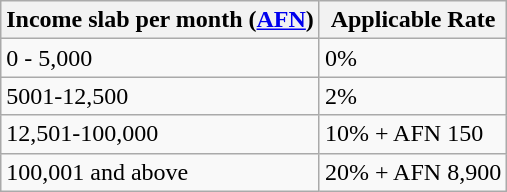<table class="wikitable">
<tr>
<th>Income slab per month (<a href='#'>AFN</a>)</th>
<th>Applicable Rate</th>
</tr>
<tr>
<td>0 - 5,000</td>
<td>0%</td>
</tr>
<tr>
<td>5001-12,500</td>
<td>2%</td>
</tr>
<tr>
<td>12,501-100,000</td>
<td>10% + AFN 150</td>
</tr>
<tr>
<td>100,001 and above</td>
<td>20% + AFN 8,900</td>
</tr>
</table>
